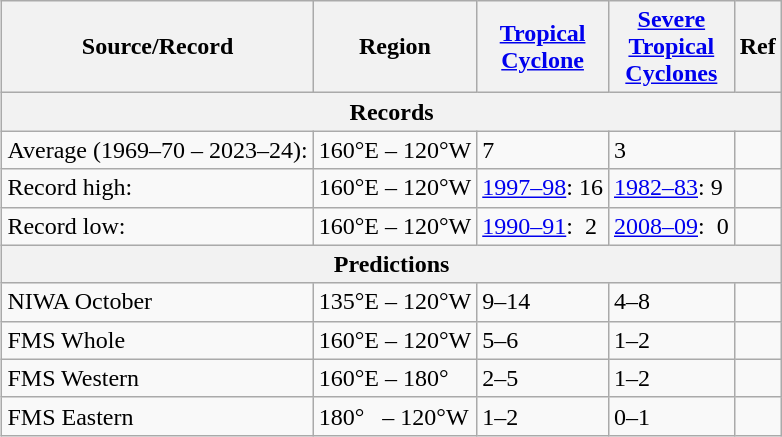<table class="wikitable" style="float:right">
<tr>
<th>Source/Record</th>
<th>Region</th>
<th><a href='#'>Tropical<br>Cyclone</a></th>
<th><a href='#'>Severe<br>Tropical<br>Cyclones</a></th>
<th>Ref</th>
</tr>
<tr>
<th colspan=5>Records</th>
</tr>
<tr>
<td>Average (1969–70 – 2023–24):</td>
<td>160°E – 120°W</td>
<td>7</td>
<td>3</td>
<td></td>
</tr>
<tr>
<td>Record high:</td>
<td>160°E – 120°W</td>
<td><a href='#'>1997–98</a>: 16</td>
<td><a href='#'>1982–83</a>: 9</td>
<td></td>
</tr>
<tr>
<td>Record low:</td>
<td>160°E – 120°W</td>
<td><a href='#'>1990–91</a>:  2</td>
<td><a href='#'>2008–09</a>:  0</td>
<td></td>
</tr>
<tr>
<th colspan=5>Predictions</th>
</tr>
<tr>
<td>NIWA October</td>
<td>135°E – 120°W</td>
<td>9–14</td>
<td>4–8</td>
<td></td>
</tr>
<tr>
<td>FMS Whole</td>
<td>160°E – 120°W</td>
<td>5–6</td>
<td>1–2</td>
<td></td>
</tr>
<tr>
<td>FMS Western</td>
<td>160°E – 180°</td>
<td>2–5</td>
<td>1–2</td>
<td></td>
</tr>
<tr>
<td>FMS Eastern</td>
<td>180°   – 120°W</td>
<td>1–2</td>
<td>0–1</td>
<td></td>
</tr>
</table>
